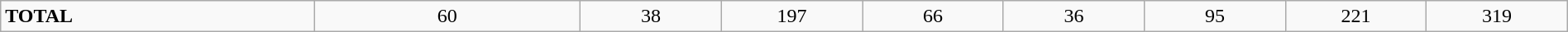<table class="wikitable" style="width:100%; text-align:center">
<tr>
<td style="text-align:left; width:20%"><strong>TOTAL</strong></td>
<td style="width:17%">60</td>
<td style="width:9%">38</td>
<td style="width:9%">197</td>
<td style="width:9%">66</td>
<td style="width:9%">36</td>
<td style="width:9%">95</td>
<td style="width:9%">221</td>
<td style="width:9%">319</td>
</tr>
</table>
